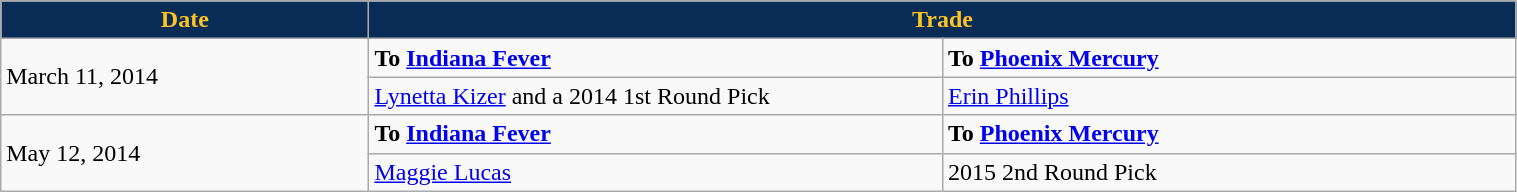<table class="wikitable" style="width:80%">
<tr>
<th style="background:#092C57;color:#FFC322; width=125">Date</th>
<th style="background:#092C57;color:#FFC322;" colspan=2>Trade</th>
</tr>
<tr>
<td rowspan=2>March 11, 2014</td>
<td width=375><strong>To <a href='#'>Indiana Fever</a></strong></td>
<td width=375><strong>To <a href='#'>Phoenix Mercury</a></strong></td>
</tr>
<tr>
<td><a href='#'>Lynetta Kizer</a> and a 2014 1st Round Pick</td>
<td><a href='#'>Erin Phillips</a></td>
</tr>
<tr>
<td rowspan=2>May 12, 2014</td>
<td width=375><strong>To <a href='#'>Indiana Fever</a></strong></td>
<td width=375><strong>To <a href='#'>Phoenix Mercury</a></strong></td>
</tr>
<tr>
<td><a href='#'>Maggie Lucas</a></td>
<td>2015 2nd Round Pick</td>
</tr>
</table>
